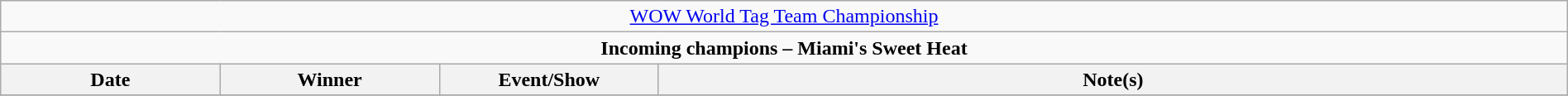<table class="wikitable" style="text-align:center; width:100%;">
<tr>
<td colspan="4" style="text-align: center;"><a href='#'>WOW World Tag Team Championship</a></td>
</tr>
<tr>
<td colspan="4" style="text-align: center;"><strong>Incoming champions – Miami's Sweet Heat </strong></td>
</tr>
<tr>
<th width="14%">Date</th>
<th width="14%">Winner</th>
<th width="14%">Event/Show</th>
<th width="58%">Note(s)</th>
</tr>
<tr>
</tr>
</table>
